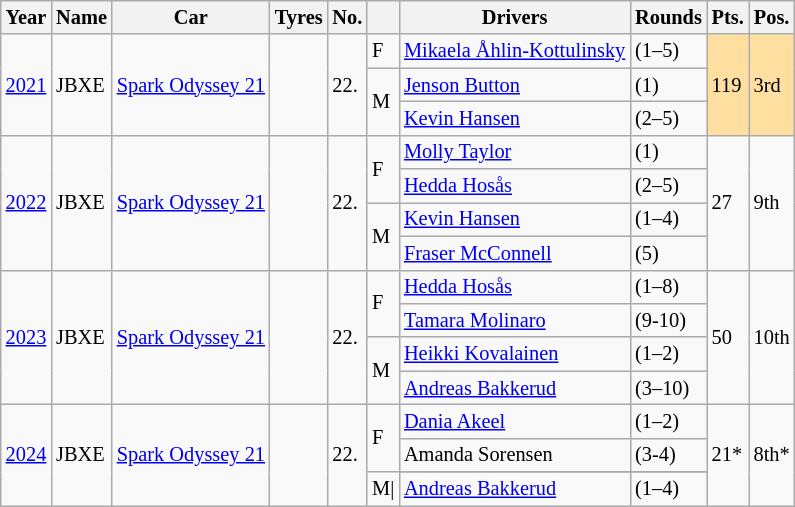<table class="wikitable" style="text-align:left; font-size:85%">
<tr>
<th>Year</th>
<th>Name</th>
<th>Car</th>
<th>Tyres</th>
<th>No.</th>
<th></th>
<th>Drivers</th>
<th>Rounds</th>
<th>Pts.</th>
<th>Pos.</th>
</tr>
<tr>
<td rowspan="3"><a href='#'>2021</a></td>
<td rowspan="3"> JBXE</td>
<td rowspan="3"><a href='#'>Spark Odyssey 21</a></td>
<td rowspan="3"></td>
<td rowspan="3">22.</td>
<td>F</td>
<td> <a href='#'>Mikaela Åhlin-Kottulinsky</a></td>
<td>(1–5)</td>
<td rowspan="3" style="background:#ffdf9f;">119</td>
<td rowspan="3" style="background:#ffdf9f;">3rd</td>
</tr>
<tr>
<td rowspan="2">M</td>
<td> <a href='#'>Jenson Button</a></td>
<td>(1)</td>
</tr>
<tr>
<td> <a href='#'>Kevin Hansen</a></td>
<td>(2–5)</td>
</tr>
<tr>
<td rowspan="4"><a href='#'>2022</a></td>
<td rowspan="4"> JBXE</td>
<td rowspan="4"><a href='#'>Spark Odyssey 21</a></td>
<td rowspan="4"></td>
<td rowspan="4">22.</td>
<td rowspan="2">F</td>
<td> <a href='#'>Molly Taylor</a></td>
<td>(1)</td>
<td rowspan="4">27</td>
<td rowspan="4">9th</td>
</tr>
<tr>
<td> <a href='#'>Hedda Hosås</a></td>
<td>(2–5)</td>
</tr>
<tr>
<td rowspan="2">M</td>
<td> <a href='#'>Kevin Hansen</a></td>
<td>(1–4)</td>
</tr>
<tr>
<td> <a href='#'>Fraser McConnell</a></td>
<td>(5)</td>
</tr>
<tr>
<td rowspan="4"><a href='#'>2023</a></td>
<td rowspan="4"> JBXE</td>
<td rowspan="4"><a href='#'>Spark Odyssey 21</a></td>
<td rowspan="4"></td>
<td rowspan="4">22.</td>
<td rowspan="2">F</td>
<td> <a href='#'>Hedda Hosås</a></td>
<td>(1–8)</td>
<td rowspan="4">50</td>
<td rowspan="4">10th</td>
</tr>
<tr>
<td> <a href='#'>Tamara Molinaro</a></td>
<td>(9-10)</td>
</tr>
<tr>
<td rowspan="2">M</td>
<td> <a href='#'>Heikki Kovalainen</a></td>
<td>(1–2)</td>
</tr>
<tr>
<td> <a href='#'>Andreas Bakkerud</a></td>
<td>(3–10)</td>
</tr>
<tr>
<td rowspan="4"><a href='#'>2024</a></td>
<td rowspan="4"> JBXE</td>
<td rowspan="4"><a href='#'>Spark Odyssey 21</a></td>
<td rowspan="4"></td>
<td rowspan="4">22.</td>
<td rowspan="2">F</td>
<td> <a href='#'>Dania Akeel</a></td>
<td>(1–2)</td>
<td rowspan="4">21*</td>
<td rowspan="4">8th*</td>
</tr>
<tr>
<td> Amanda Sorensen</td>
<td>(3-4)</td>
</tr>
<tr>
<td rowspan="2">M|</td>
</tr>
<tr>
<td> <a href='#'>Andreas Bakkerud</a></td>
<td>(1–4)</td>
</tr>
</table>
